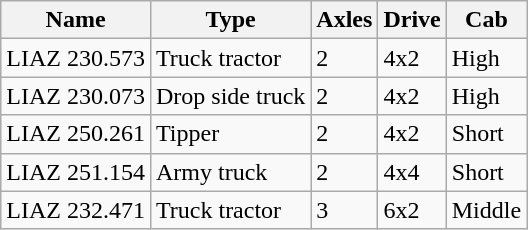<table class="wikitable">
<tr>
<th>Name</th>
<th>Type</th>
<th>Axles</th>
<th>Drive</th>
<th>Cab</th>
</tr>
<tr>
<td>LIAZ 230.573</td>
<td>Truck tractor</td>
<td>2</td>
<td>4x2</td>
<td>High</td>
</tr>
<tr>
<td>LIAZ 230.073</td>
<td>Drop side truck</td>
<td>2</td>
<td>4x2</td>
<td>High</td>
</tr>
<tr>
<td>LIAZ 250.261</td>
<td>Tipper</td>
<td>2</td>
<td>4x2</td>
<td>Short</td>
</tr>
<tr>
<td>LIAZ 251.154</td>
<td>Army truck</td>
<td>2</td>
<td>4x4</td>
<td>Short</td>
</tr>
<tr>
<td>LIAZ 232.471</td>
<td>Truck tractor</td>
<td>3</td>
<td>6x2</td>
<td>Middle</td>
</tr>
</table>
